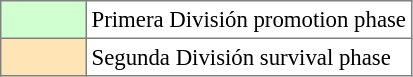<table style="font-size: 95%; border: gray solid 1px; border-collapse: collapse;text-align:center;" cellspacing="0" cellpadding="3" border="1" bgcolor="#f7f8ff">
<tr>
<td style="background: #D0FFD0" width="50"></td>
<td bgcolor="#ffffff" align="left">Primera División promotion phase</td>
</tr>
<tr>
<td style="background: #FFE4B5"></td>
<td bgcolor="#ffffff" align="left">Segunda División survival phase</td>
</tr>
</table>
